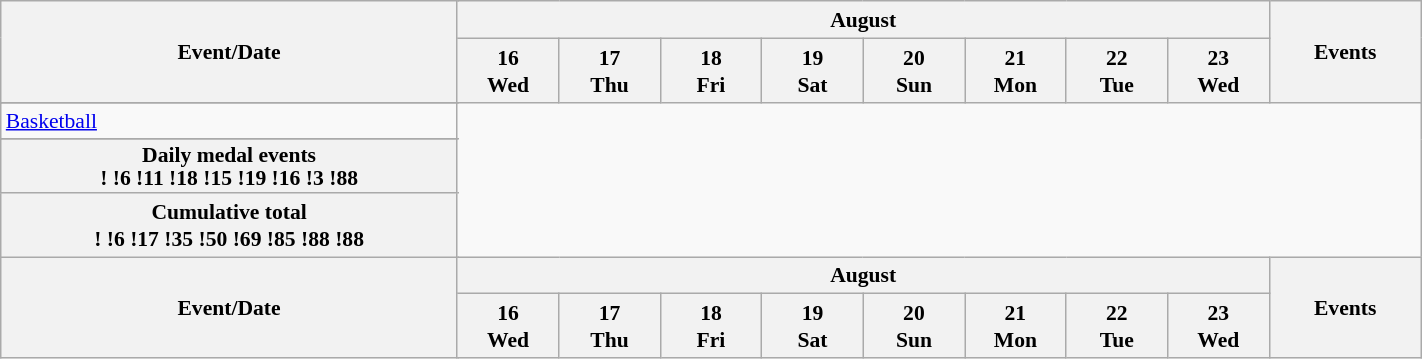<table class="wikitable" style="font-size:90%; line-height:1.25em; margin:0.5em auto; text-align:center; width:75%">
<tr>
<th style=width:18%; colspan=2 rowspan=2>Event/Date</th>
<th colspan=8>August</th>
<th style=width:6%; rowspan=2>Events</th>
</tr>
<tr>
<th style=width:4%;>16<br>Wed</th>
<th style=width:4%;>17<br>Thu</th>
<th style=width:4%;>18<br>Fri</th>
<th style=width:4%;>19<br>Sat</th>
<th style=width:4%;>20<br>Sun</th>
<th style=width:4%;>21<br>Mon</th>
<th style=width:4%;>22<br>Tue</th>
<th style=width:4%;>23<br>Wed</th>
</tr>
<tr>
</tr>
<tr>
</tr>
<tr>
</tr>
<tr style="text-align:center;">
<td align=left rowspan=3><a href='#'>Basketball</a></td>
</tr>
<tr>
</tr>
<tr>
</tr>
<tr>
</tr>
<tr>
</tr>
<tr>
</tr>
<tr>
</tr>
<tr>
</tr>
<tr>
</tr>
<tr>
</tr>
<tr>
</tr>
<tr style="text-align:center;line-height:1em;">
<th colspan=2>Daily medal events<br>!
!<strong>6</strong>
!<strong>11</strong>
!<strong>18</strong>
!<strong>15</strong>
!<strong>19</strong>
!<strong>16</strong>
!<strong>3</strong>
!<strong>88</strong></th>
</tr>
<tr>
<th colspan=2>Cumulative total<br>!
!<strong>6</strong>
!<strong>17</strong>
!<strong>35</strong>
!<strong>50</strong>
!<strong>69</strong>
!<strong>85</strong>
!<strong>88</strong>
!<strong>88</strong></th>
</tr>
<tr>
<th style=width:18%; colspan=2 rowspan=2>Event/Date</th>
<th colspan=8>August</th>
<th style=width:6%; rowspan=2>Events</th>
</tr>
<tr>
<th style=width:4%;>16<br>Wed</th>
<th style=width:4%;>17<br>Thu</th>
<th style=width:4%;>18<br>Fri</th>
<th style=width:4%;>19<br>Sat</th>
<th style=width:4%;>20<br>Sun</th>
<th style=width:4%;>21<br>Mon</th>
<th style=width:4%;>22<br>Tue</th>
<th style=width:4%;>23<br>Wed</th>
</tr>
</table>
